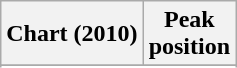<table class="wikitable sortable plainrowheaders">
<tr>
<th>Chart (2010)</th>
<th>Peak<br>position</th>
</tr>
<tr>
</tr>
<tr>
</tr>
<tr>
</tr>
<tr>
</tr>
<tr>
</tr>
<tr>
</tr>
<tr>
</tr>
<tr>
</tr>
</table>
